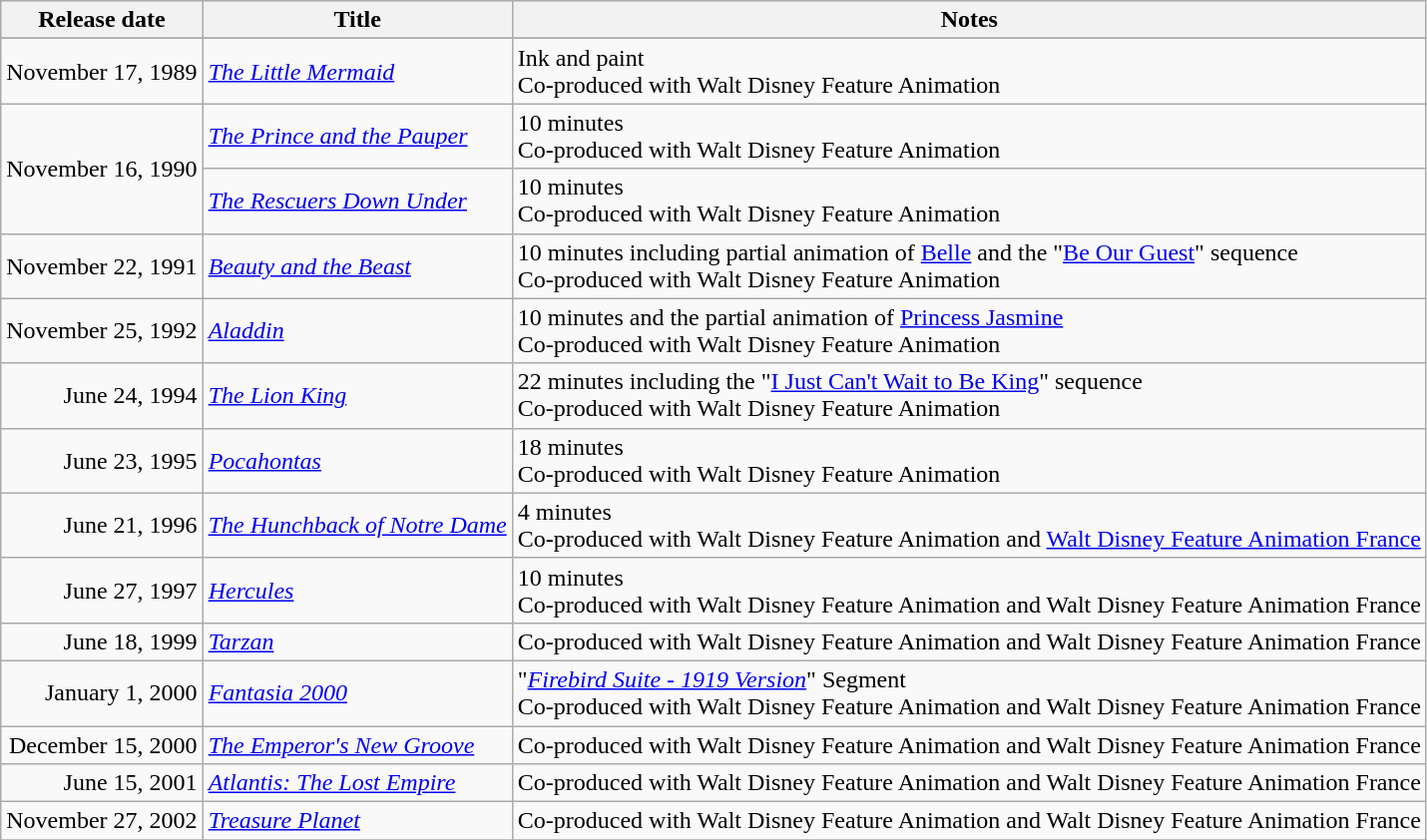<table class="wikitable sortable">
<tr>
<th>Release date</th>
<th>Title</th>
<th>Notes</th>
</tr>
<tr>
</tr>
<tr>
<td style="text-align:right;">November 17, 1989</td>
<td><em><a href='#'>The Little Mermaid</a></em></td>
<td>Ink and paint<br>Co-produced with Walt Disney Feature Animation</td>
</tr>
<tr>
<td style="text-align:right;" rowspan="2">November 16, 1990</td>
<td><em><a href='#'>The Prince and the Pauper</a></em></td>
<td>10 minutes<br>Co-produced with Walt Disney Feature Animation</td>
</tr>
<tr>
<td><em><a href='#'>The Rescuers Down Under</a></em></td>
<td>10 minutes<br>Co-produced with Walt Disney Feature Animation</td>
</tr>
<tr>
<td style="text-align:right;">November 22, 1991</td>
<td><em><a href='#'>Beauty and the Beast</a></em></td>
<td>10 minutes including partial animation of <a href='#'>Belle</a> and the "<a href='#'>Be Our Guest</a>" sequence<br> Co-produced with Walt Disney Feature Animation</td>
</tr>
<tr>
<td style="text-align:right;">November 25, 1992</td>
<td><em><a href='#'>Aladdin</a></em></td>
<td>10 minutes and the partial animation of <a href='#'>Princess Jasmine</a><br> Co-produced with Walt Disney Feature Animation</td>
</tr>
<tr>
<td style="text-align:right;">June 24, 1994</td>
<td><em><a href='#'>The Lion King</a></em></td>
<td>22 minutes including the "<a href='#'>I Just Can't Wait to Be King</a>" sequence<br> Co-produced with Walt Disney Feature Animation</td>
</tr>
<tr>
<td style="text-align:right;">June 23, 1995</td>
<td><em><a href='#'>Pocahontas</a></em></td>
<td>18 minutes<br> Co-produced with Walt Disney Feature Animation</td>
</tr>
<tr>
<td style="text-align:right;">June 21, 1996</td>
<td><em><a href='#'>The Hunchback of Notre Dame</a></em></td>
<td>4 minutes<br>Co-produced with Walt Disney Feature Animation and <a href='#'>Walt Disney Feature Animation France</a></td>
</tr>
<tr>
<td style="text-align:right;">June 27, 1997</td>
<td><em><a href='#'>Hercules</a></em></td>
<td>10 minutes<br>Co-produced with Walt Disney Feature Animation and Walt Disney Feature Animation France</td>
</tr>
<tr>
<td style="text-align:right;">June 18, 1999</td>
<td><em><a href='#'>Tarzan</a></em></td>
<td>Co-produced with Walt Disney Feature Animation and Walt Disney Feature Animation France</td>
</tr>
<tr>
<td style="text-align:right;">January 1, 2000</td>
<td><em><a href='#'>Fantasia 2000</a></em></td>
<td>"<em><a href='#'>Firebird Suite - 1919 Version</a></em>" Segment<br>Co-produced with Walt Disney Feature Animation and Walt Disney Feature Animation France</td>
</tr>
<tr>
<td style="text-align:right;">December 15, 2000</td>
<td><em><a href='#'>The Emperor's New Groove</a></em></td>
<td>Co-produced with Walt Disney Feature Animation and Walt Disney Feature Animation France</td>
</tr>
<tr>
<td style="text-align:right;">June 15, 2001</td>
<td><em><a href='#'>Atlantis: The Lost Empire</a></em></td>
<td>Co-produced with Walt Disney Feature Animation and Walt Disney Feature Animation France</td>
</tr>
<tr>
<td style="text-align:right;">November 27, 2002</td>
<td><em><a href='#'>Treasure Planet</a></em></td>
<td>Co-produced with Walt Disney Feature Animation and Walt Disney Feature Animation France</td>
</tr>
<tr>
</tr>
</table>
